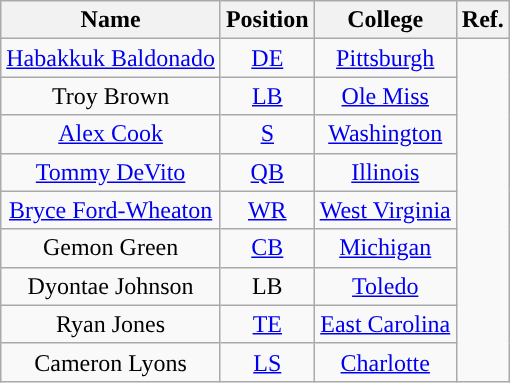<table class="wikitable" style="text-align:center">
<tr>
<th>Name</th>
<th>Position</th>
<th>College</th>
<th>Ref.</th>
</tr>
<tr>
<td><a href='#'>Habakkuk Baldonado</a></td>
<td><a href='#'>DE</a></td>
<td><a href='#'>Pittsburgh</a></td>
<td rowspan="9"></td>
</tr>
<tr>
<td>Troy Brown</td>
<td><a href='#'>LB</a></td>
<td><a href='#'>Ole Miss</a></td>
</tr>
<tr>
<td><a href='#'>Alex Cook</a></td>
<td><a href='#'>S</a></td>
<td><a href='#'>Washington</a></td>
</tr>
<tr>
<td><a href='#'>Tommy DeVito</a></td>
<td><a href='#'>QB</a></td>
<td><a href='#'>Illinois</a></td>
</tr>
<tr>
<td><a href='#'>Bryce Ford-Wheaton</a></td>
<td><a href='#'>WR</a></td>
<td><a href='#'>West Virginia</a></td>
</tr>
<tr>
<td>Gemon Green</td>
<td><a href='#'>CB</a></td>
<td><a href='#'>Michigan</a></td>
</tr>
<tr>
<td>Dyontae Johnson</td>
<td>LB</td>
<td><a href='#'>Toledo</a></td>
</tr>
<tr>
<td>Ryan Jones</td>
<td><a href='#'>TE</a></td>
<td><a href='#'>East Carolina</a></td>
</tr>
<tr>
<td>Cameron Lyons</td>
<td><a href='#'>LS</a></td>
<td><a href='#'>Charlotte</a></td>
</tr>
</table>
